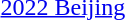<table>
<tr>
<td><a href='#'>2022 Beijing</a> <br></td>
<td></td>
<td></td>
<td></td>
</tr>
<tr>
</tr>
</table>
